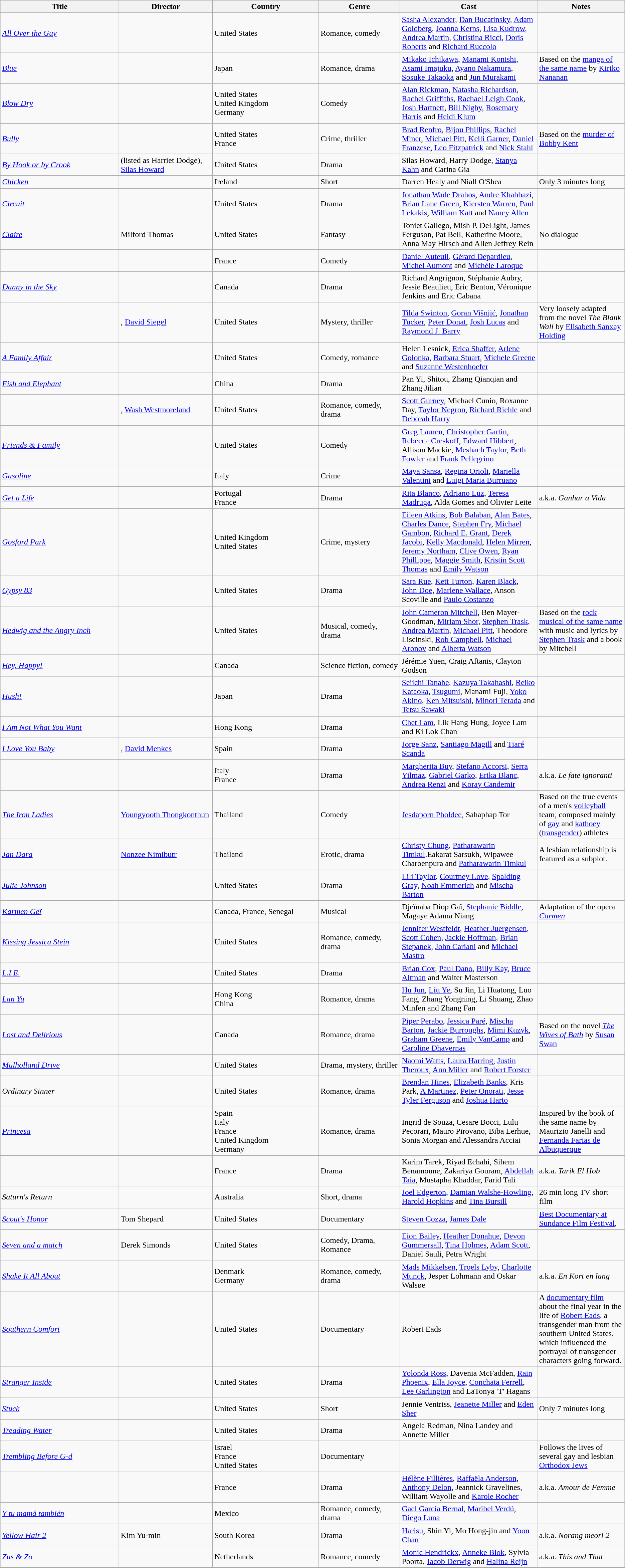<table class="wikitable sortable">
<tr>
<th width="19%">Title</th>
<th width="15%">Director</th>
<th width="17%">Country</th>
<th width="13%">Genre</th>
<th width="22%">Cast</th>
<th width="46%">Notes</th>
</tr>
<tr valign="top">
</tr>
<tr>
<td><em><a href='#'>All Over the Guy</a></em></td>
<td></td>
<td>United States</td>
<td>Romance, comedy</td>
<td><a href='#'>Sasha Alexander</a>, <a href='#'>Dan Bucatinsky</a>, <a href='#'>Adam Goldberg</a>, <a href='#'>Joanna Kerns</a>, <a href='#'>Lisa Kudrow</a>, <a href='#'>Andrea Martin</a>, <a href='#'>Christina Ricci</a>, <a href='#'>Doris Roberts</a> and <a href='#'>Richard Ruccolo</a></td>
<td></td>
</tr>
<tr>
<td><em><a href='#'>Blue</a></em></td>
<td></td>
<td>Japan</td>
<td>Romance, drama</td>
<td><a href='#'>Mikako Ichikawa</a>, <a href='#'>Manami Konishi</a>, <a href='#'>Asami Imajuku</a>, <a href='#'>Ayano Nakamura</a>, <a href='#'>Sosuke Takaoka</a> and <a href='#'>Jun Murakami</a></td>
<td>Based on the <a href='#'>manga of the same name</a> by <a href='#'>Kiriko Nananan</a></td>
</tr>
<tr>
<td><em><a href='#'>Blow Dry</a></em></td>
<td></td>
<td>United States<br>United Kingdom<br>Germany</td>
<td>Comedy</td>
<td><a href='#'>Alan Rickman</a>, <a href='#'>Natasha Richardson</a>, <a href='#'>Rachel Griffiths</a>, <a href='#'>Rachael Leigh Cook</a>, <a href='#'>Josh Hartnett</a>, <a href='#'>Bill Nighy</a>, <a href='#'>Rosemary Harris</a> and <a href='#'>Heidi Klum</a></td>
<td></td>
</tr>
<tr>
<td><em><a href='#'>Bully</a></em></td>
<td></td>
<td>United States<br>France</td>
<td>Crime, thriller</td>
<td><a href='#'>Brad Renfro</a>, <a href='#'>Bijou Phillips</a>, <a href='#'>Rachel Miner</a>, <a href='#'>Michael Pitt</a>, <a href='#'>Kelli Garner</a>, <a href='#'>Daniel Franzese</a>, <a href='#'>Leo Fitzpatrick</a> and <a href='#'>Nick Stahl</a></td>
<td>Based on the <a href='#'>murder of Bobby Kent</a></td>
</tr>
<tr>
<td><em><a href='#'>By Hook or by Crook</a></em></td>
<td> (listed as Harriet Dodge), <a href='#'>Silas Howard</a></td>
<td>United States</td>
<td>Drama</td>
<td>Silas Howard, Harry Dodge, <a href='#'>Stanya Kahn</a> and Carina Gia</td>
<td></td>
</tr>
<tr>
<td><em><a href='#'>Chicken</a></em></td>
<td></td>
<td>Ireland</td>
<td>Short</td>
<td>Darren Healy and Niall O'Shea</td>
<td>Only 3 minutes long</td>
</tr>
<tr>
<td><em><a href='#'>Circuit</a></em></td>
<td></td>
<td>United States</td>
<td>Drama</td>
<td><a href='#'>Jonathan Wade Drahos</a>, <a href='#'>Andre Khabbazi</a>, <a href='#'>Brian Lane Green</a>, <a href='#'>Kiersten Warren</a>, <a href='#'>Paul Lekakis</a>, <a href='#'>William Katt</a> and <a href='#'>Nancy Allen</a></td>
<td></td>
</tr>
<tr>
<td><em><a href='#'>Claire</a></em></td>
<td>Milford Thomas</td>
<td>United States</td>
<td>Fantasy</td>
<td>Toniet Gallego, Mish P. DeLight, James Ferguson, Pat Bell, Katherine Moore, Anna May Hirsch and Allen Jeffrey Rein</td>
<td>No dialogue</td>
</tr>
<tr>
<td></td>
<td></td>
<td>France</td>
<td>Comedy</td>
<td><a href='#'>Daniel Auteuil</a>, <a href='#'>Gérard Depardieu</a>, <a href='#'>Michel Aumont</a> and <a href='#'>Michèle Laroque</a></td>
<td></td>
</tr>
<tr>
<td><em><a href='#'>Danny in the Sky</a></em></td>
<td></td>
<td>Canada</td>
<td>Drama</td>
<td>Richard Angrignon, Stéphanie Aubry, Jessie Beaulieu, Eric Benton, Véronique Jenkins and Eric Cabana</td>
<td></td>
</tr>
<tr>
<td></td>
<td>, <a href='#'>David Siegel</a></td>
<td>United States</td>
<td>Mystery, thriller</td>
<td><a href='#'>Tilda Swinton</a>, <a href='#'>Goran Višnjić</a>, <a href='#'>Jonathan Tucker</a>, <a href='#'>Peter Donat</a>, <a href='#'>Josh Lucas</a> and <a href='#'>Raymond J. Barry</a></td>
<td>Very loosely adapted from the novel <em>The Blank Wall</em> by <a href='#'>Elisabeth Sanxay Holding</a></td>
</tr>
<tr>
<td><em><a href='#'>A Family Affair</a></em></td>
<td></td>
<td>United States</td>
<td>Comedy, romance</td>
<td>Helen Lesnick, <a href='#'>Erica Shaffer</a>, <a href='#'>Arlene Golonka</a>, <a href='#'>Barbara Stuart</a>, <a href='#'>Michele Greene</a> and <a href='#'>Suzanne Westenhoefer</a></td>
<td></td>
</tr>
<tr>
<td><em><a href='#'>Fish and Elephant</a></em></td>
<td></td>
<td>China</td>
<td>Drama</td>
<td>Pan Yi, Shitou, Zhang Qianqian and Zhang Jilian</td>
<td></td>
</tr>
<tr>
<td></td>
<td>, <a href='#'>Wash Westmoreland</a></td>
<td>United States</td>
<td>Romance, comedy, drama</td>
<td><a href='#'>Scott Gurney</a>, Michael Cunio, Roxanne Day, <a href='#'>Taylor Negron</a>, <a href='#'>Richard Riehle</a> and <a href='#'>Deborah Harry</a></td>
<td></td>
</tr>
<tr>
<td><em><a href='#'>Friends & Family</a></em></td>
<td></td>
<td>United States</td>
<td>Comedy</td>
<td><a href='#'>Greg Lauren</a>, <a href='#'>Christopher Gartin</a>, <a href='#'>Rebecca Creskoff</a>, <a href='#'>Edward Hibbert</a>, Allison Mackie, <a href='#'>Meshach Taylor</a>, <a href='#'>Beth Fowler</a> and <a href='#'>Frank Pellegrino</a></td>
<td></td>
</tr>
<tr>
<td><em><a href='#'>Gasoline</a></em></td>
<td></td>
<td>Italy</td>
<td>Crime</td>
<td><a href='#'>Maya Sansa</a>, <a href='#'>Regina Orioli</a>, <a href='#'>Mariella Valentini</a> and <a href='#'>Luigi Maria Burruano</a></td>
<td></td>
</tr>
<tr>
<td><em><a href='#'>Get a Life</a></em></td>
<td></td>
<td>Portugal<br>France</td>
<td>Drama</td>
<td><a href='#'>Rita Blanco</a>, <a href='#'>Adriano Luz</a>, <a href='#'>Teresa Madruga</a>, Alda Gomes and Olivier Leite</td>
<td>a.k.a. <em>Ganhar a Vida</em></td>
</tr>
<tr>
<td><em><a href='#'>Gosford Park</a></em></td>
<td></td>
<td>United Kingdom<br>United States</td>
<td>Crime, mystery</td>
<td><a href='#'>Eileen Atkins</a>, <a href='#'>Bob Balaban</a>, <a href='#'>Alan Bates</a>, <a href='#'>Charles Dance</a>, <a href='#'>Stephen Fry</a>, <a href='#'>Michael Gambon</a>, <a href='#'>Richard E. Grant</a>, <a href='#'>Derek Jacobi</a>, <a href='#'>Kelly Macdonald</a>, <a href='#'>Helen Mirren</a>, <a href='#'>Jeremy Northam</a>, <a href='#'>Clive Owen</a>, <a href='#'>Ryan Phillippe</a>, <a href='#'>Maggie Smith</a>, <a href='#'>Kristin Scott Thomas</a> and <a href='#'>Emily Watson</a></td>
<td></td>
</tr>
<tr>
<td><em><a href='#'>Gypsy 83</a></em></td>
<td></td>
<td>United States</td>
<td>Drama</td>
<td><a href='#'>Sara Rue</a>, <a href='#'>Kett Turton</a>, <a href='#'>Karen Black</a>, <a href='#'>John Doe</a>, <a href='#'>Marlene Wallace</a>, Anson Scoville and <a href='#'>Paulo Costanzo</a></td>
<td></td>
</tr>
<tr>
<td><em><a href='#'>Hedwig and the Angry Inch</a></em></td>
<td></td>
<td>United States</td>
<td>Musical, comedy, drama</td>
<td><a href='#'>John Cameron Mitchell</a>, Ben Mayer-Goodman, <a href='#'>Miriam Shor</a>, <a href='#'>Stephen Trask</a>, <a href='#'>Andrea Martin</a>, <a href='#'>Michael Pitt</a>, Theodore Liscinski, <a href='#'>Rob Campbell</a>, <a href='#'>Michael Aronov</a> and <a href='#'>Alberta Watson</a></td>
<td>Based on the <a href='#'>rock musical of the same name</a> with music and lyrics by <a href='#'>Stephen Trask</a> and a book by Mitchell</td>
</tr>
<tr>
<td><em><a href='#'>Hey, Happy!</a></em></td>
<td></td>
<td>Canada</td>
<td>Science fiction, comedy</td>
<td>Jérémie Yuen, Craig Aftanis, Clayton Godson</td>
<td></td>
</tr>
<tr>
<td><em><a href='#'>Hush!</a></em></td>
<td></td>
<td>Japan</td>
<td>Drama</td>
<td><a href='#'>Seiichi Tanabe</a>, <a href='#'>Kazuya Takahashi</a>, <a href='#'>Reiko Kataoka</a>, <a href='#'>Tsugumi</a>, Manami Fuji, <a href='#'>Yoko Akino</a>, <a href='#'>Ken Mitsuishi</a>, <a href='#'>Minori Terada</a> and <a href='#'>Tetsu Sawaki</a></td>
<td></td>
</tr>
<tr>
<td><em><a href='#'>I Am Not What You Want</a></em></td>
<td></td>
<td>Hong Kong</td>
<td>Drama</td>
<td><a href='#'>Chet Lam</a>, Lik Hang Hung, Joyee Lam and Ki Lok Chan</td>
<td></td>
</tr>
<tr>
<td><em><a href='#'>I Love You Baby</a></em></td>
<td>, <a href='#'>David Menkes</a></td>
<td>Spain</td>
<td>Drama</td>
<td><a href='#'>Jorge Sanz</a>, <a href='#'>Santiago Magill</a> and <a href='#'>Tiaré Scanda</a></td>
<td></td>
</tr>
<tr>
<td></td>
<td></td>
<td>Italy<br>France</td>
<td>Drama</td>
<td><a href='#'>Margherita Buy</a>, <a href='#'>Stefano Accorsi</a>, <a href='#'>Serra Yilmaz</a>, <a href='#'>Gabriel Garko</a>, <a href='#'>Erika Blanc</a>, <a href='#'>Andrea Renzi</a> and <a href='#'>Koray Candemir</a></td>
<td>a.k.a. <em>Le fate ignoranti</em></td>
</tr>
<tr>
<td><em><a href='#'>The Iron Ladies</a></em></td>
<td><a href='#'>Youngyooth Thongkonthun</a></td>
<td>Thailand</td>
<td>Comedy</td>
<td><a href='#'>Jesdaporn Pholdee</a>, Sahaphap Tor</td>
<td>Based on the true events of a men's <a href='#'>volleyball</a> team, composed mainly of <a href='#'>gay</a> and <a href='#'>kathoey</a> (<a href='#'>transgender</a>) athletes</td>
</tr>
<tr>
<td><em><a href='#'>Jan Dara</a></em></td>
<td><a href='#'>Nonzee Nimibutr</a></td>
<td>Thailand</td>
<td>Erotic, drama</td>
<td><a href='#'>Christy Chung</a>, <a href='#'>Patharawarin Timkul</a>.Eakarat Sarsukh, Wipawee Charoenpura and <a href='#'>Patharawarin Timkul</a></td>
<td>A lesbian relationship is featured as a subplot.</td>
</tr>
<tr>
<td><em><a href='#'>Julie Johnson</a></em></td>
<td></td>
<td>United States</td>
<td>Drama</td>
<td><a href='#'>Lili Taylor</a>, <a href='#'>Courtney Love</a>, <a href='#'>Spalding Gray</a>, <a href='#'>Noah Emmerich</a> and <a href='#'>Mischa Barton</a></td>
<td></td>
</tr>
<tr>
<td><em><a href='#'>Karmen Geï</a></em></td>
<td></td>
<td>Canada, France, Senegal</td>
<td>Musical</td>
<td>Djeïnaba Diop Gaï, <a href='#'>Stephanie Biddle</a>, Magaye Adama Niang</td>
<td>Adaptation of the opera <em><a href='#'>Carmen</a></em></td>
</tr>
<tr>
<td><em><a href='#'>Kissing Jessica Stein</a></em></td>
<td></td>
<td>United States</td>
<td>Romance, comedy, drama</td>
<td><a href='#'>Jennifer Westfeldt</a>, <a href='#'>Heather Juergensen</a>, <a href='#'>Scott Cohen</a>, <a href='#'>Jackie Hoffman</a>, <a href='#'>Brian Stepanek</a>, <a href='#'>John Cariani</a> and <a href='#'>Michael Mastro</a></td>
<td></td>
</tr>
<tr>
<td><em><a href='#'>L.I.E.</a></em></td>
<td></td>
<td>United States</td>
<td>Drama</td>
<td><a href='#'>Brian Cox</a>, <a href='#'>Paul Dano</a>, <a href='#'>Billy Kay</a>, <a href='#'>Bruce Altman</a> and Walter Masterson</td>
<td></td>
</tr>
<tr>
<td><em><a href='#'>Lan Yu</a></em></td>
<td></td>
<td>Hong Kong<br>China</td>
<td>Romance, drama</td>
<td><a href='#'>Hu Jun</a>, <a href='#'>Liu Ye</a>, Su Jin, Li Huatong, Luo Fang, Zhang Yongning, Li Shuang, Zhao Minfen and Zhang Fan</td>
<td></td>
</tr>
<tr>
<td><em><a href='#'>Lost and Delirious</a></em></td>
<td></td>
<td>Canada</td>
<td>Romance, drama</td>
<td><a href='#'>Piper Perabo</a>, <a href='#'>Jessica Paré</a>, <a href='#'>Mischa Barton</a>, <a href='#'>Jackie Burroughs</a>, <a href='#'>Mimi Kuzyk</a>, <a href='#'>Graham Greene</a>, <a href='#'>Emily VanCamp</a> and <a href='#'>Caroline Dhavernas</a></td>
<td>Based on the novel <em><a href='#'>The Wives of Bath</a></em> by <a href='#'>Susan Swan</a></td>
</tr>
<tr>
<td><em><a href='#'>Mulholland Drive</a></em></td>
<td></td>
<td>United States</td>
<td>Drama, mystery, thriller</td>
<td><a href='#'>Naomi Watts</a>, <a href='#'>Laura Harring</a>, <a href='#'>Justin Theroux</a>, <a href='#'>Ann Miller</a> and <a href='#'>Robert Forster</a></td>
<td></td>
</tr>
<tr>
<td><em>Ordinary Sinner</em></td>
<td></td>
<td>United States</td>
<td>Romance, drama</td>
<td><a href='#'>Brendan Hines</a>, <a href='#'>Elizabeth Banks</a>, Kris Park, <a href='#'>A Martinez</a>, <a href='#'>Peter Onorati</a>, <a href='#'>Jesse Tyler Ferguson</a> and <a href='#'>Joshua Harto</a></td>
<td></td>
</tr>
<tr>
<td><em><a href='#'>Princesa</a></em></td>
<td></td>
<td>Spain<br>Italy<br>France<br>United Kingdom<br>Germany</td>
<td>Romance, drama</td>
<td>Ingrid de Souza, Cesare Bocci, Lulu Pecorari, Mauro Pirovano, Biba Lerhue, Sonia Morgan and Alessandra Acciai</td>
<td>Inspired by the book of the same name by Maurizio Janelli and <a href='#'>Fernanda Farias de Albuquerque</a></td>
</tr>
<tr>
<td></td>
<td></td>
<td>France</td>
<td>Drama</td>
<td>Karim Tarek, Riyad Echahi, Sihem Benamoune, Zakariya Gouram, <a href='#'>Abdellah Taia</a>, Mustapha Khaddar, Farid Tali</td>
<td>a.k.a. <em>Tarik El Hob</em></td>
</tr>
<tr>
<td><em>Saturn's Return</em></td>
<td></td>
<td>Australia</td>
<td>Short, drama</td>
<td><a href='#'>Joel Edgerton</a>, <a href='#'>Damian Walshe-Howling</a>, <a href='#'>Harold Hopkins</a> and <a href='#'>Tina Bursill</a></td>
<td>26 min long TV short film</td>
</tr>
<tr>
<td><em><a href='#'>Scout's Honor</a></em></td>
<td>Tom Shepard</td>
<td>United States</td>
<td>Documentary</td>
<td><a href='#'>Steven Cozza</a>, <a href='#'>James Dale</a></td>
<td><a href='#'>Best Documentary at Sundance Film Festival</a>, </td>
</tr>
<tr>
<td><em><a href='#'>Seven and a match</a></em></td>
<td>Derek Simonds</td>
<td>United States</td>
<td>Comedy, Drama, Romance</td>
<td><a href='#'>Eion Bailey</a>, <a href='#'>Heather Donahue</a>, <a href='#'>Devon Gummersall</a>, <a href='#'>Tina Holmes</a>, <a href='#'>Adam Scott</a>, Daniel Sauli, Petra Wright</td>
<td></td>
</tr>
<tr>
<td><em><a href='#'>Shake It All About</a></em></td>
<td></td>
<td>Denmark<br>Germany</td>
<td>Romance, comedy, drama</td>
<td><a href='#'>Mads Mikkelsen</a>, <a href='#'>Troels Lyby</a>, <a href='#'>Charlotte Munck</a>, Jesper Lohmann and Oskar Walsøe</td>
<td>a.k.a. <em>En Kort en lang</em></td>
</tr>
<tr>
<td><em><a href='#'>Southern Comfort</a></em></td>
<td></td>
<td>United States</td>
<td>Documentary</td>
<td>Robert Eads</td>
<td>A <a href='#'>documentary film</a> about the final year in the life of <a href='#'>Robert Eads</a>, a transgender man from the southern United States, which influenced the portrayal of transgender characters going forward.</td>
</tr>
<tr>
<td><em><a href='#'>Stranger Inside</a></em></td>
<td></td>
<td>United States</td>
<td>Drama</td>
<td><a href='#'>Yolonda Ross</a>, Davenia McFadden, <a href='#'>Rain Phoenix</a>, <a href='#'>Ella Joyce</a>, <a href='#'>Conchata Ferrell</a>, <a href='#'>Lee Garlington</a> and LaTonya 'T' Hagans</td>
<td></td>
</tr>
<tr>
<td><em><a href='#'>Stuck</a></em></td>
<td></td>
<td>United States</td>
<td>Short</td>
<td>Jennie Ventriss, <a href='#'>Jeanette Miller</a> and <a href='#'>Eden Sher</a></td>
<td>Only 7 minutes long</td>
</tr>
<tr>
<td><em><a href='#'>Treading Water</a></em></td>
<td></td>
<td>United States</td>
<td>Drama</td>
<td>Angela Redman, Nina Landey and Annette Miller</td>
<td></td>
</tr>
<tr>
<td><em><a href='#'>Trembling Before G-d</a></em></td>
<td></td>
<td>Israel<br>France<br>United States</td>
<td>Documentary</td>
<td></td>
<td>Follows the lives of several gay and lesbian <a href='#'>Orthodox Jews</a></td>
</tr>
<tr>
<td></td>
<td></td>
<td>France</td>
<td>Drama</td>
<td><a href='#'>Hélène Fillières</a>, <a href='#'>Raffaëla Anderson</a>, <a href='#'>Anthony Delon</a>, Jeannick Gravelines, William Wayolle and <a href='#'>Karole Rocher</a></td>
<td>a.k.a. <em>Amour de Femme</em></td>
</tr>
<tr>
<td><em><a href='#'>Y tu mamá también</a></em></td>
<td></td>
<td>Mexico</td>
<td>Romance, comedy, drama</td>
<td><a href='#'>Gael García Bernal</a>, <a href='#'>Maribel Verdú</a>, <a href='#'>Diego Luna</a></td>
<td></td>
</tr>
<tr>
<td><em><a href='#'>Yellow Hair 2</a></em></td>
<td>Kim Yu-min</td>
<td>South Korea</td>
<td>Drama</td>
<td><a href='#'>Harisu</a>, Shin Yi, Mo Hong-jin and <a href='#'>Yoon Chan</a></td>
<td>a.k.a. <em>Norang meori 2</em></td>
</tr>
<tr>
<td><em><a href='#'>Zus & Zo</a></em></td>
<td></td>
<td>Netherlands</td>
<td>Romance, comedy</td>
<td><a href='#'>Monic Hendrickx</a>, <a href='#'>Anneke Blok</a>, Sylvia Poorta, <a href='#'>Jacob Derwig</a> and <a href='#'>Halina Reijn</a></td>
<td>a.k.a. <em>This and That</em></td>
</tr>
</table>
